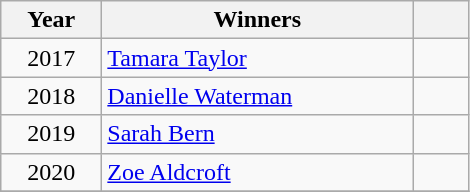<table class="wikitable">
<tr>
<th width=60>Year</th>
<th width=200>Winners</th>
<th width=30></th>
</tr>
<tr>
<td align=center>2017</td>
<td><a href='#'>Tamara Taylor</a></td>
<td align=center></td>
</tr>
<tr>
<td align=center>2018</td>
<td><a href='#'>Danielle Waterman</a></td>
<td align=center></td>
</tr>
<tr>
<td align=center>2019</td>
<td><a href='#'>Sarah Bern</a></td>
<td align=center></td>
</tr>
<tr>
<td align=center>2020</td>
<td><a href='#'>Zoe Aldcroft</a></td>
<td align=center></td>
</tr>
<tr>
</tr>
</table>
